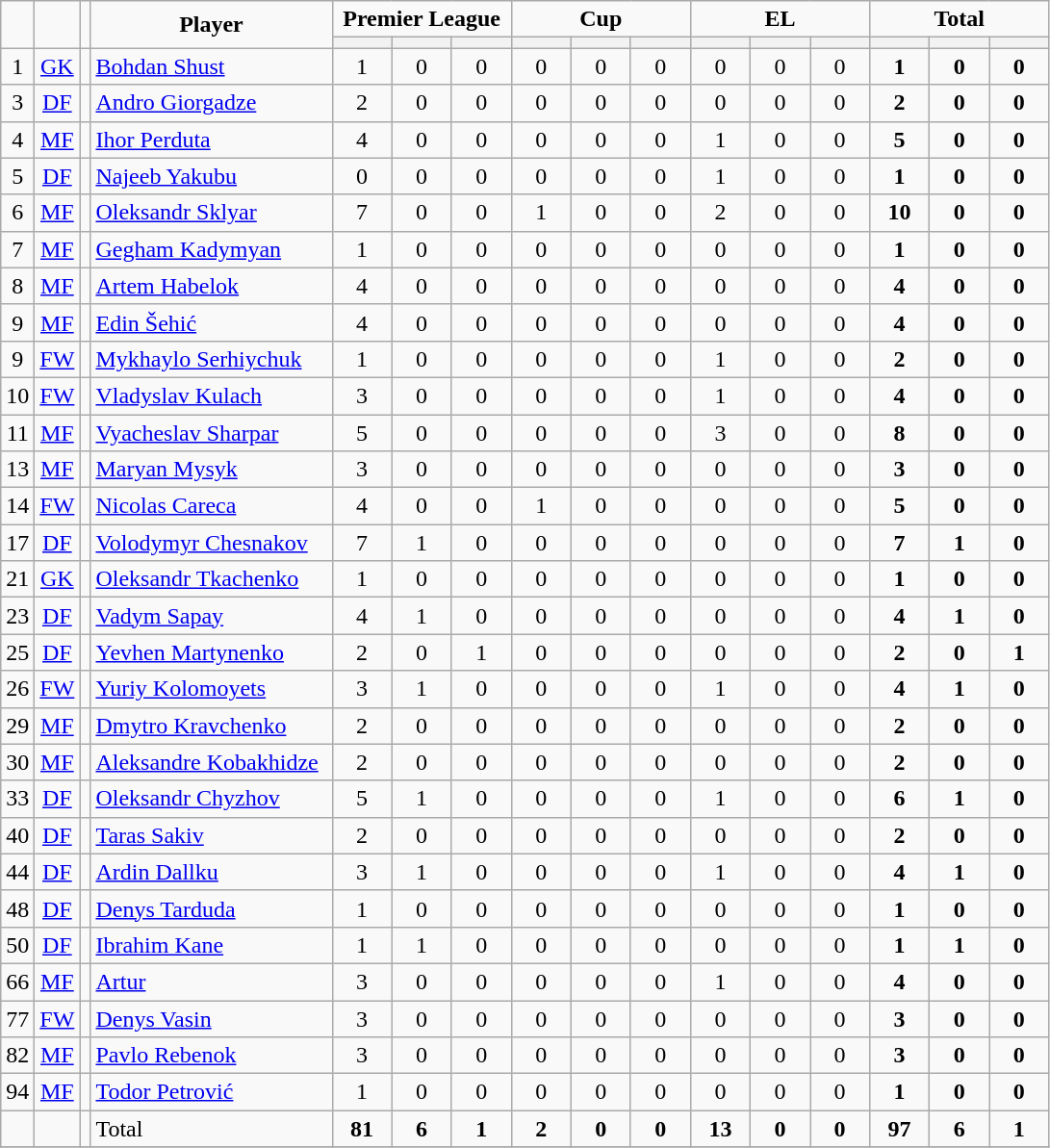<table class="wikitable" style="text-align:center">
<tr>
<td rowspan="2" !width=15><strong></strong></td>
<td rowspan="2" !width=15><strong></strong></td>
<td rowspan="2" !width=15><strong></strong></td>
<td rowspan="2" ! style="width:160px;"><strong>Player</strong></td>
<td colspan="3"><strong>Premier League</strong></td>
<td colspan="3"><strong>Cup</strong></td>
<td colspan="3"><strong>EL</strong></td>
<td colspan="3"><strong>Total</strong></td>
</tr>
<tr>
<th width=34; background:#fe9;"></th>
<th width=34; background:#fe9;"></th>
<th width=34; background:#ff8888;"></th>
<th width=34; background:#fe9;"></th>
<th width=34; background:#fe9;"></th>
<th width=34; background:#ff8888;"></th>
<th width=34; background:#fe9;"></th>
<th width=34; background:#fe9;"></th>
<th width=34; background:#ff8888;"></th>
<th width=34; background:#fe9;"></th>
<th width=34; background:#fe9;"></th>
<th width=34; background:#ff8888;"></th>
</tr>
<tr>
<td>1</td>
<td><a href='#'>GK</a></td>
<td></td>
<td align=left><a href='#'>Bohdan Shust</a></td>
<td>1</td>
<td>0</td>
<td>0</td>
<td>0</td>
<td>0</td>
<td>0</td>
<td>0</td>
<td>0</td>
<td>0</td>
<td><strong>1</strong></td>
<td><strong>0</strong></td>
<td><strong>0</strong></td>
</tr>
<tr>
<td>3</td>
<td><a href='#'>DF</a></td>
<td></td>
<td align=left><a href='#'>Andro Giorgadze</a></td>
<td>2</td>
<td>0</td>
<td>0</td>
<td>0</td>
<td>0</td>
<td>0</td>
<td>0</td>
<td>0</td>
<td>0</td>
<td><strong>2</strong></td>
<td><strong>0</strong></td>
<td><strong>0</strong></td>
</tr>
<tr>
<td>4</td>
<td><a href='#'>MF</a></td>
<td></td>
<td align=left><a href='#'>Ihor Perduta</a></td>
<td>4</td>
<td>0</td>
<td>0</td>
<td>0</td>
<td>0</td>
<td>0</td>
<td>1</td>
<td>0</td>
<td>0</td>
<td><strong>5</strong></td>
<td><strong>0</strong></td>
<td><strong>0</strong></td>
</tr>
<tr>
<td>5</td>
<td><a href='#'>DF</a></td>
<td></td>
<td align=left><a href='#'>Najeeb Yakubu</a></td>
<td>0</td>
<td>0</td>
<td>0</td>
<td>0</td>
<td>0</td>
<td>0</td>
<td>1</td>
<td>0</td>
<td>0</td>
<td><strong>1</strong></td>
<td><strong>0</strong></td>
<td><strong>0</strong></td>
</tr>
<tr>
<td>6</td>
<td><a href='#'>MF</a></td>
<td></td>
<td align=left><a href='#'>Oleksandr Sklyar</a></td>
<td>7</td>
<td>0</td>
<td>0</td>
<td>1</td>
<td>0</td>
<td>0</td>
<td>2</td>
<td>0</td>
<td>0</td>
<td><strong>10</strong></td>
<td><strong>0</strong></td>
<td><strong>0</strong></td>
</tr>
<tr>
<td>7</td>
<td><a href='#'>MF</a></td>
<td></td>
<td align=left><a href='#'>Gegham Kadymyan</a></td>
<td>1</td>
<td>0</td>
<td>0</td>
<td>0</td>
<td>0</td>
<td>0</td>
<td>0</td>
<td>0</td>
<td>0</td>
<td><strong>1</strong></td>
<td><strong>0</strong></td>
<td><strong>0</strong></td>
</tr>
<tr>
<td>8</td>
<td><a href='#'>MF</a></td>
<td></td>
<td align=left><a href='#'>Artem Habelok</a></td>
<td>4</td>
<td>0</td>
<td>0</td>
<td>0</td>
<td>0</td>
<td>0</td>
<td>0</td>
<td>0</td>
<td>0</td>
<td><strong>4</strong></td>
<td><strong>0</strong></td>
<td><strong>0</strong></td>
</tr>
<tr>
<td>9</td>
<td><a href='#'>MF</a></td>
<td></td>
<td align=left><a href='#'>Edin Šehić</a></td>
<td>4</td>
<td>0</td>
<td>0</td>
<td>0</td>
<td>0</td>
<td>0</td>
<td>0</td>
<td>0</td>
<td>0</td>
<td><strong>4</strong></td>
<td><strong>0</strong></td>
<td><strong>0</strong></td>
</tr>
<tr>
<td>9</td>
<td><a href='#'>FW</a></td>
<td></td>
<td align=left><a href='#'>Mykhaylo Serhiychuk</a></td>
<td>1</td>
<td>0</td>
<td>0</td>
<td>0</td>
<td>0</td>
<td>0</td>
<td>1</td>
<td>0</td>
<td>0</td>
<td><strong>2</strong></td>
<td><strong>0</strong></td>
<td><strong>0</strong></td>
</tr>
<tr>
<td>10</td>
<td><a href='#'>FW</a></td>
<td></td>
<td align=left><a href='#'>Vladyslav Kulach</a></td>
<td>3</td>
<td>0</td>
<td>0</td>
<td>0</td>
<td>0</td>
<td>0</td>
<td>1</td>
<td>0</td>
<td>0</td>
<td><strong>4</strong></td>
<td><strong>0</strong></td>
<td><strong>0</strong></td>
</tr>
<tr>
<td>11</td>
<td><a href='#'>MF</a></td>
<td></td>
<td align=left><a href='#'>Vyacheslav Sharpar</a></td>
<td>5</td>
<td>0</td>
<td>0</td>
<td>0</td>
<td>0</td>
<td>0</td>
<td>3</td>
<td>0</td>
<td>0</td>
<td><strong>8</strong></td>
<td><strong>0</strong></td>
<td><strong>0</strong></td>
</tr>
<tr>
<td>13</td>
<td><a href='#'>MF</a></td>
<td></td>
<td align=left><a href='#'>Maryan Mysyk</a></td>
<td>3</td>
<td>0</td>
<td>0</td>
<td>0</td>
<td>0</td>
<td>0</td>
<td>0</td>
<td>0</td>
<td>0</td>
<td><strong>3</strong></td>
<td><strong>0</strong></td>
<td><strong>0</strong></td>
</tr>
<tr>
<td>14</td>
<td><a href='#'>FW</a></td>
<td></td>
<td align=left><a href='#'>Nicolas Careca</a></td>
<td>4</td>
<td>0</td>
<td>0</td>
<td>1</td>
<td>0</td>
<td>0</td>
<td>0</td>
<td>0</td>
<td>0</td>
<td><strong>5</strong></td>
<td><strong>0</strong></td>
<td><strong>0</strong></td>
</tr>
<tr>
<td>17</td>
<td><a href='#'>DF</a></td>
<td></td>
<td align=left><a href='#'>Volodymyr Chesnakov</a></td>
<td>7</td>
<td>1</td>
<td>0</td>
<td>0</td>
<td>0</td>
<td>0</td>
<td>0</td>
<td>0</td>
<td>0</td>
<td><strong>7</strong></td>
<td><strong>1</strong></td>
<td><strong>0</strong></td>
</tr>
<tr>
<td>21</td>
<td><a href='#'>GK</a></td>
<td></td>
<td align=left><a href='#'>Oleksandr Tkachenko</a></td>
<td>1</td>
<td>0</td>
<td>0</td>
<td>0</td>
<td>0</td>
<td>0</td>
<td>0</td>
<td>0</td>
<td>0</td>
<td><strong>1</strong></td>
<td><strong>0</strong></td>
<td><strong>0</strong></td>
</tr>
<tr>
<td>23</td>
<td><a href='#'>DF</a></td>
<td></td>
<td align=left><a href='#'>Vadym Sapay</a></td>
<td>4</td>
<td>1</td>
<td>0</td>
<td>0</td>
<td>0</td>
<td>0</td>
<td>0</td>
<td>0</td>
<td>0</td>
<td><strong>4</strong></td>
<td><strong>1</strong></td>
<td><strong>0</strong></td>
</tr>
<tr>
<td>25</td>
<td><a href='#'>DF</a></td>
<td></td>
<td align=left><a href='#'>Yevhen Martynenko</a></td>
<td>2</td>
<td>0</td>
<td>1</td>
<td>0</td>
<td>0</td>
<td>0</td>
<td>0</td>
<td>0</td>
<td>0</td>
<td><strong>2</strong></td>
<td><strong>0</strong></td>
<td><strong>1</strong></td>
</tr>
<tr>
<td>26</td>
<td><a href='#'>FW</a></td>
<td></td>
<td align=left><a href='#'>Yuriy Kolomoyets</a></td>
<td>3</td>
<td>1</td>
<td>0</td>
<td>0</td>
<td>0</td>
<td>0</td>
<td>1</td>
<td>0</td>
<td>0</td>
<td><strong>4</strong></td>
<td><strong>1</strong></td>
<td><strong>0</strong></td>
</tr>
<tr>
<td>29</td>
<td><a href='#'>MF</a></td>
<td></td>
<td align=left><a href='#'>Dmytro Kravchenko</a></td>
<td>2</td>
<td>0</td>
<td>0</td>
<td>0</td>
<td>0</td>
<td>0</td>
<td>0</td>
<td>0</td>
<td>0</td>
<td><strong>2</strong></td>
<td><strong>0</strong></td>
<td><strong>0</strong></td>
</tr>
<tr>
<td>30</td>
<td><a href='#'>MF</a></td>
<td></td>
<td align=left><a href='#'>Aleksandre Kobakhidze</a></td>
<td>2</td>
<td>0</td>
<td>0</td>
<td>0</td>
<td>0</td>
<td>0</td>
<td>0</td>
<td>0</td>
<td>0</td>
<td><strong>2</strong></td>
<td><strong>0</strong></td>
<td><strong>0</strong></td>
</tr>
<tr>
<td>33</td>
<td><a href='#'>DF</a></td>
<td></td>
<td align=left><a href='#'>Oleksandr Chyzhov</a></td>
<td>5</td>
<td>1</td>
<td>0</td>
<td>0</td>
<td>0</td>
<td>0</td>
<td>1</td>
<td>0</td>
<td>0</td>
<td><strong>6</strong></td>
<td><strong>1</strong></td>
<td><strong>0</strong></td>
</tr>
<tr>
<td>40</td>
<td><a href='#'>DF</a></td>
<td></td>
<td align=left><a href='#'>Taras Sakiv</a></td>
<td>2</td>
<td>0</td>
<td>0</td>
<td>0</td>
<td>0</td>
<td>0</td>
<td>0</td>
<td>0</td>
<td>0</td>
<td><strong>2</strong></td>
<td><strong>0</strong></td>
<td><strong>0</strong></td>
</tr>
<tr>
<td>44</td>
<td><a href='#'>DF</a></td>
<td></td>
<td align=left><a href='#'>Ardin Dallku</a></td>
<td>3</td>
<td>1</td>
<td>0</td>
<td>0</td>
<td>0</td>
<td>0</td>
<td>1</td>
<td>0</td>
<td>0</td>
<td><strong>4</strong></td>
<td><strong>1</strong></td>
<td><strong>0</strong></td>
</tr>
<tr>
<td>48</td>
<td><a href='#'>DF</a></td>
<td></td>
<td align=left><a href='#'>Denys Tarduda</a></td>
<td>1</td>
<td>0</td>
<td>0</td>
<td>0</td>
<td>0</td>
<td>0</td>
<td>0</td>
<td>0</td>
<td>0</td>
<td><strong>1</strong></td>
<td><strong>0</strong></td>
<td><strong>0</strong></td>
</tr>
<tr>
<td>50</td>
<td><a href='#'>DF</a></td>
<td></td>
<td align=left><a href='#'>Ibrahim Kane</a></td>
<td>1</td>
<td>1</td>
<td>0</td>
<td>0</td>
<td>0</td>
<td>0</td>
<td>0</td>
<td>0</td>
<td>0</td>
<td><strong>1</strong></td>
<td><strong>1</strong></td>
<td><strong>0</strong></td>
</tr>
<tr>
<td>66</td>
<td><a href='#'>MF</a></td>
<td></td>
<td align=left><a href='#'>Artur</a></td>
<td>3</td>
<td>0</td>
<td>0</td>
<td>0</td>
<td>0</td>
<td>0</td>
<td>1</td>
<td>0</td>
<td>0</td>
<td><strong>4</strong></td>
<td><strong>0</strong></td>
<td><strong>0</strong></td>
</tr>
<tr>
<td>77</td>
<td><a href='#'>FW</a></td>
<td></td>
<td align=left><a href='#'>Denys Vasin</a></td>
<td>3</td>
<td>0</td>
<td>0</td>
<td>0</td>
<td>0</td>
<td>0</td>
<td>0</td>
<td>0</td>
<td>0</td>
<td><strong>3</strong></td>
<td><strong>0</strong></td>
<td><strong>0</strong></td>
</tr>
<tr>
<td>82</td>
<td><a href='#'>MF</a></td>
<td></td>
<td align=left><a href='#'>Pavlo Rebenok</a></td>
<td>3</td>
<td>0</td>
<td>0</td>
<td>0</td>
<td>0</td>
<td>0</td>
<td>0</td>
<td>0</td>
<td>0</td>
<td><strong>3</strong></td>
<td><strong>0</strong></td>
<td><strong>0</strong></td>
</tr>
<tr>
<td>94</td>
<td><a href='#'>MF</a></td>
<td></td>
<td align=left><a href='#'>Todor Petrović</a></td>
<td>1</td>
<td>0</td>
<td>0</td>
<td>0</td>
<td>0</td>
<td>0</td>
<td>0</td>
<td>0</td>
<td>0</td>
<td><strong>1</strong></td>
<td><strong>0</strong></td>
<td><strong>0</strong></td>
</tr>
<tr>
<td></td>
<td></td>
<td></td>
<td align=left>Total</td>
<td><strong>81</strong></td>
<td><strong>6</strong></td>
<td><strong>1</strong></td>
<td><strong>2</strong></td>
<td><strong>0</strong></td>
<td><strong>0</strong></td>
<td><strong>13</strong></td>
<td><strong>0</strong></td>
<td><strong>0</strong></td>
<td><strong>97</strong></td>
<td><strong>6</strong></td>
<td><strong>1</strong></td>
</tr>
<tr>
</tr>
</table>
